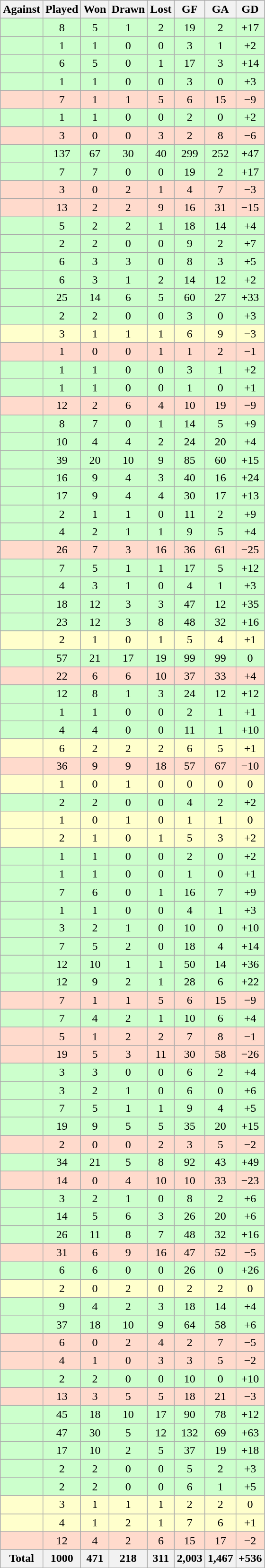<table class="wikitable sortable collapsible collapsed" style="text-align: center; font-size: 100%;">
<tr>
<th>Against</th>
<th>Played</th>
<th>Won</th>
<th>Drawn</th>
<th>Lost</th>
<th>GF</th>
<th>GA</th>
<th>GD</th>
</tr>
<tr bgcolor="#CCFFCC">
<td style="text-align:left;"></td>
<td>8</td>
<td>5</td>
<td>1</td>
<td>2</td>
<td>19</td>
<td>2</td>
<td>+17</td>
</tr>
<tr bgcolor="#CCFFCC">
<td style="text-align:left;"></td>
<td>1</td>
<td>1</td>
<td>0</td>
<td>0</td>
<td>3</td>
<td>1</td>
<td>+2</td>
</tr>
<tr bgcolor="#CCFFCC">
<td style="text-align:left;"></td>
<td>6</td>
<td>5</td>
<td>0</td>
<td>1</td>
<td>17</td>
<td>3</td>
<td>+14</td>
</tr>
<tr bgcolor="#CCFFCC">
<td style="text-align:left;"></td>
<td>1</td>
<td>1</td>
<td>0</td>
<td>0</td>
<td>3</td>
<td>0</td>
<td>+3</td>
</tr>
<tr bgcolor="#FFDACC">
<td style="text-align:left;"></td>
<td>7</td>
<td>1</td>
<td>1</td>
<td>5</td>
<td>6</td>
<td>15</td>
<td>−9</td>
</tr>
<tr bgcolor="#CCFFCC">
<td style="text-align:left;"></td>
<td>1</td>
<td>1</td>
<td>0</td>
<td>0</td>
<td>2</td>
<td>0</td>
<td>+2</td>
</tr>
<tr bgcolor="#FFDACC">
<td style="text-align:left;"></td>
<td>3</td>
<td>0</td>
<td>0</td>
<td>3</td>
<td>2</td>
<td>8</td>
<td>−6</td>
</tr>
<tr bgcolor="#CCFFCC">
<td style="text-align:left;"></td>
<td>137</td>
<td>67</td>
<td>30</td>
<td>40</td>
<td>299</td>
<td>252</td>
<td>+47</td>
</tr>
<tr bgcolor="#CCFFCC">
<td style="text-align:left;"></td>
<td>7</td>
<td>7</td>
<td>0</td>
<td>0</td>
<td>19</td>
<td>2</td>
<td>+17</td>
</tr>
<tr bgcolor="#FFDACC">
<td style="text-align:left;"></td>
<td>3</td>
<td>0</td>
<td>2</td>
<td>1</td>
<td>4</td>
<td>7</td>
<td>−3</td>
</tr>
<tr bgcolor="#FFDACC">
<td style="text-align:left;"></td>
<td>13</td>
<td>2</td>
<td>2</td>
<td>9</td>
<td>16</td>
<td>31</td>
<td>−15</td>
</tr>
<tr bgcolor="CCFFCC">
<td style="text-align:left;"></td>
<td>5</td>
<td>2</td>
<td>2</td>
<td>1</td>
<td>18</td>
<td>14</td>
<td>+4</td>
</tr>
<tr bgcolor="#CCFFCC">
<td style="text-align:left;"></td>
<td>2</td>
<td>2</td>
<td>0</td>
<td>0</td>
<td>9</td>
<td>2</td>
<td>+7</td>
</tr>
<tr bgcolor="#CCFFCC">
<td style="text-align:left;"></td>
<td>6</td>
<td>3</td>
<td>3</td>
<td>0</td>
<td>8</td>
<td>3</td>
<td>+5</td>
</tr>
<tr bgcolor="#CCFFCC">
<td style="text-align:left;"></td>
<td>6</td>
<td>3</td>
<td>1</td>
<td>2</td>
<td>14</td>
<td>12</td>
<td>+2</td>
</tr>
<tr bgcolor="#CCFFCC">
<td style="text-align:left;"></td>
<td>25</td>
<td>14</td>
<td>6</td>
<td>5</td>
<td>60</td>
<td>27</td>
<td>+33</td>
</tr>
<tr bgcolor="#CCFFCC">
<td style="text-align:left;"></td>
<td>2</td>
<td>2</td>
<td>0</td>
<td>0</td>
<td>3</td>
<td>0</td>
<td>+3</td>
</tr>
<tr bgcolor="#FFFFCC">
<td style="text-align:left;"></td>
<td>3</td>
<td>1</td>
<td>1</td>
<td>1</td>
<td>6</td>
<td>9</td>
<td>−3</td>
</tr>
<tr bgcolor="#FFDACC">
<td style="text-align:left;"></td>
<td>1</td>
<td>0</td>
<td>0</td>
<td>1</td>
<td>1</td>
<td>2</td>
<td>−1</td>
</tr>
<tr bgcolor="#CCFFCC">
<td style="text-align:left;"></td>
<td>1</td>
<td>1</td>
<td>0</td>
<td>0</td>
<td>3</td>
<td>1</td>
<td>+2</td>
</tr>
<tr bgcolor="#CCFFCC">
<td style="text-align:left;"></td>
<td>1</td>
<td>1</td>
<td>0</td>
<td>0</td>
<td>1</td>
<td>0</td>
<td>+1</td>
</tr>
<tr bgcolor="#FFDACC">
<td style="text-align:left;"></td>
<td>12</td>
<td>2</td>
<td>6</td>
<td>4</td>
<td>10</td>
<td>19</td>
<td>−9</td>
</tr>
<tr bgcolor="#CCFFCC">
<td style="text-align:left;"></td>
<td>8</td>
<td>7</td>
<td>0</td>
<td>1</td>
<td>14</td>
<td>5</td>
<td>+9</td>
</tr>
<tr bgcolor="#CCFFCC">
<td style="text-align:left;"></td>
<td>10</td>
<td>4</td>
<td>4</td>
<td>2</td>
<td>24</td>
<td>20</td>
<td>+4</td>
</tr>
<tr bgcolor="#CCFFCC">
<td style="text-align:left;"></td>
<td>39</td>
<td>20</td>
<td>10</td>
<td>9</td>
<td>85</td>
<td>60</td>
<td>+15</td>
</tr>
<tr bgcolor="#CCFFCC">
<td style="text-align:left;"></td>
<td>16</td>
<td>9</td>
<td>4</td>
<td>3</td>
<td>40</td>
<td>16</td>
<td>+24</td>
</tr>
<tr bgcolor="#CCFFCC">
<td style="text-align:left;"></td>
<td>17</td>
<td>9</td>
<td>4</td>
<td>4</td>
<td>30</td>
<td>17</td>
<td>+13</td>
</tr>
<tr bgcolor="#CCFFCC">
<td style="text-align:left;"></td>
<td>2</td>
<td>1</td>
<td>1</td>
<td>0</td>
<td>11</td>
<td>2</td>
<td>+9</td>
</tr>
<tr bgcolor="#CCFFCC">
<td style="text-align:left;"></td>
<td>4</td>
<td>2</td>
<td>1</td>
<td>1</td>
<td>9</td>
<td>5</td>
<td>+4</td>
</tr>
<tr bgcolor="#FFDACC">
<td style="text-align:left;"></td>
<td>26</td>
<td>7</td>
<td>3</td>
<td>16</td>
<td>36</td>
<td>61</td>
<td>−25</td>
</tr>
<tr bgcolor="#CCFFCC">
<td style="text-align:left;"></td>
<td>7</td>
<td>5</td>
<td>1</td>
<td>1</td>
<td>17</td>
<td>5</td>
<td>+12</td>
</tr>
<tr bgcolor="#CCFFCC">
<td style="text-align:left;"></td>
<td>4</td>
<td>3</td>
<td>1</td>
<td>0</td>
<td>4</td>
<td>1</td>
<td>+3</td>
</tr>
<tr bgcolor="#CCFFCC">
<td style="text-align:left;"></td>
<td>18</td>
<td>12</td>
<td>3</td>
<td>3</td>
<td>47</td>
<td>12</td>
<td>+35</td>
</tr>
<tr bgcolor="#CCFFCC">
<td style="text-align:left;"></td>
<td>23</td>
<td>12</td>
<td>3</td>
<td>8</td>
<td>48</td>
<td>32</td>
<td>+16</td>
</tr>
<tr bgcolor="#FFFFCC">
<td style="text-align:left;"></td>
<td>2</td>
<td>1</td>
<td>0</td>
<td>1</td>
<td>5</td>
<td>4</td>
<td>+1</td>
</tr>
<tr bgcolor="#CCFFCC">
<td style="text-align:left;"> </td>
<td>57</td>
<td>21</td>
<td>17</td>
<td>19</td>
<td>99</td>
<td>99</td>
<td>0</td>
</tr>
<tr bgcolor="#FFDACC">
<td style="text-align:left;"></td>
<td>22</td>
<td>6</td>
<td>6</td>
<td>10</td>
<td>37</td>
<td>33</td>
<td>+4</td>
</tr>
<tr bgcolor="#CCFFCC">
<td style="text-align:left;"></td>
<td>12</td>
<td>8</td>
<td>1</td>
<td>3</td>
<td>24</td>
<td>12</td>
<td>+12</td>
</tr>
<tr bgcolor="#CCFFCC">
<td style="text-align:left;"></td>
<td>1</td>
<td>1</td>
<td>0</td>
<td>0</td>
<td>2</td>
<td>1</td>
<td>+1</td>
</tr>
<tr bgcolor="#CCFFCC">
<td style="text-align:left;"></td>
<td>4</td>
<td>4</td>
<td>0</td>
<td>0</td>
<td>11</td>
<td>1</td>
<td>+10</td>
</tr>
<tr bgcolor="#FFFFCC">
<td style="text-align:left;"></td>
<td>6</td>
<td>2</td>
<td>2</td>
<td>2</td>
<td>6</td>
<td>5</td>
<td>+1</td>
</tr>
<tr bgcolor="#FFDACC">
<td style="text-align:left;"></td>
<td>36</td>
<td>9</td>
<td>9</td>
<td>18</td>
<td>57</td>
<td>67</td>
<td>−10</td>
</tr>
<tr bgcolor="#FFFFCC">
<td style="text-align:left;"></td>
<td>1</td>
<td>0</td>
<td>1</td>
<td>0</td>
<td>0</td>
<td>0</td>
<td>0</td>
</tr>
<tr bgcolor="#CCFFCC">
<td style="text-align:left;"></td>
<td>2</td>
<td>2</td>
<td>0</td>
<td>0</td>
<td>4</td>
<td>2</td>
<td>+2</td>
</tr>
<tr bgcolor="#FFFFCC">
<td style="text-align:left;"></td>
<td>1</td>
<td>0</td>
<td>1</td>
<td>0</td>
<td>1</td>
<td>1</td>
<td>0</td>
</tr>
<tr bgcolor="#FFFFCC">
<td style="text-align:left;"></td>
<td>2</td>
<td>1</td>
<td>0</td>
<td>1</td>
<td>5</td>
<td>3</td>
<td>+2</td>
</tr>
<tr bgcolor="#CCFFCC">
<td style="text-align:left;"></td>
<td>1</td>
<td>1</td>
<td>0</td>
<td>0</td>
<td>2</td>
<td>0</td>
<td>+2</td>
</tr>
<tr bgcolor="#CCFFCC">
<td style="text-align:left;"></td>
<td>1</td>
<td>1</td>
<td>0</td>
<td>0</td>
<td>1</td>
<td>0</td>
<td>+1</td>
</tr>
<tr bgcolor="#CCFFCC">
<td style="text-align:left;"></td>
<td>7</td>
<td>6</td>
<td>0</td>
<td>1</td>
<td>16</td>
<td>7</td>
<td>+9</td>
</tr>
<tr bgcolor="#CCFFCC">
<td style="text-align:left;"></td>
<td>1</td>
<td>1</td>
<td>0</td>
<td>0</td>
<td>4</td>
<td>1</td>
<td>+3</td>
</tr>
<tr bgcolor="#CCFFCC">
<td style="text-align:left;"></td>
<td>3</td>
<td>2</td>
<td>1</td>
<td>0</td>
<td>10</td>
<td>0</td>
<td>+10</td>
</tr>
<tr bgcolor="#CCFFCC">
<td style="text-align:left;"></td>
<td>7</td>
<td>5</td>
<td>2</td>
<td>0</td>
<td>18</td>
<td>4</td>
<td>+14</td>
</tr>
<tr bgcolor="#CCFFCC">
<td style="text-align:left;"></td>
<td>12</td>
<td>10</td>
<td>1</td>
<td>1</td>
<td>50</td>
<td>14</td>
<td>+36</td>
</tr>
<tr bgcolor="#CCFFCC">
<td style="text-align:left;"></td>
<td>12</td>
<td>9</td>
<td>2</td>
<td>1</td>
<td>28</td>
<td>6</td>
<td>+22</td>
</tr>
<tr bgcolor="#FFDACC">
<td style="text-align:left;"></td>
<td>7</td>
<td>1</td>
<td>1</td>
<td>5</td>
<td>6</td>
<td>15</td>
<td>−9</td>
</tr>
<tr bgcolor="#CCFFCC">
<td style="text-align:left;"></td>
<td>7</td>
<td>4</td>
<td>2</td>
<td>1</td>
<td>10</td>
<td>6</td>
<td>+4</td>
</tr>
<tr bgcolor="#FFDACC">
<td style="text-align:left;"></td>
<td>5</td>
<td>1</td>
<td>2</td>
<td>2</td>
<td>7</td>
<td>8</td>
<td>−1</td>
</tr>
<tr bgcolor="#FFDACC">
<td style="text-align:left;"></td>
<td>19</td>
<td>5</td>
<td>3</td>
<td>11</td>
<td>30</td>
<td>58</td>
<td>−26</td>
</tr>
<tr bgcolor="#CCFFCC">
<td style="text-align:left;"></td>
<td>3</td>
<td>3</td>
<td>0</td>
<td>0</td>
<td>6</td>
<td>2</td>
<td>+4</td>
</tr>
<tr bgcolor="#CCFFCC">
<td style="text-align:left;"></td>
<td>3</td>
<td>2</td>
<td>1</td>
<td>0</td>
<td>6</td>
<td>0</td>
<td>+6</td>
</tr>
<tr bgcolor="#CCFFCC">
<td style="text-align:left;"></td>
<td>7</td>
<td>5</td>
<td>1</td>
<td>1</td>
<td>9</td>
<td>4</td>
<td>+5</td>
</tr>
<tr bgcolor="#CCFFCC">
<td style="text-align:left;"></td>
<td>19</td>
<td>9</td>
<td>5</td>
<td>5</td>
<td>35</td>
<td>20</td>
<td>+15</td>
</tr>
<tr bgcolor="#FFDACC">
<td style="text-align:left;"></td>
<td>2</td>
<td>0</td>
<td>0</td>
<td>2</td>
<td>3</td>
<td>5</td>
<td>−2</td>
</tr>
<tr bgcolor="#CCFFCC">
<td style="text-align:left;"></td>
<td>34</td>
<td>21</td>
<td>5</td>
<td>8</td>
<td>92</td>
<td>43</td>
<td>+49</td>
</tr>
<tr bgcolor="#FFDACC">
<td style="text-align:left;"></td>
<td>14</td>
<td>0</td>
<td>4</td>
<td>10</td>
<td>10</td>
<td>33</td>
<td>−23</td>
</tr>
<tr bgcolor="#CCFFCC">
<td style="text-align:left;"></td>
<td>3</td>
<td>2</td>
<td>1</td>
<td>0</td>
<td>8</td>
<td>2</td>
<td>+6</td>
</tr>
<tr bgcolor="#CCFFCC">
<td style="text-align:left;"></td>
<td>14</td>
<td>5</td>
<td>6</td>
<td>3</td>
<td>26</td>
<td>20</td>
<td>+6</td>
</tr>
<tr bgcolor="#CCFFCC">
<td style="text-align:left;"></td>
<td>26</td>
<td>11</td>
<td>8</td>
<td>7</td>
<td>48</td>
<td>32</td>
<td>+16</td>
</tr>
<tr bgcolor="#FFDACC">
<td style="text-align:left;"> </td>
<td>31</td>
<td>6</td>
<td>9</td>
<td>16</td>
<td>47</td>
<td>52</td>
<td>−5</td>
</tr>
<tr bgcolor="#CCFFCC">
<td style="text-align:left;"></td>
<td>6</td>
<td>6</td>
<td>0</td>
<td>0</td>
<td>26</td>
<td>0</td>
<td>+26</td>
</tr>
<tr bgcolor="#FFFFCC">
<td style="text-align:left;"></td>
<td>2</td>
<td>0</td>
<td>2</td>
<td>0</td>
<td>2</td>
<td>2</td>
<td>0</td>
</tr>
<tr bgcolor="#CCFFCC">
<td style="text-align:left;"></td>
<td>9</td>
<td>4</td>
<td>2</td>
<td>3</td>
<td>18</td>
<td>14</td>
<td>+4</td>
</tr>
<tr bgcolor="#CCFFCC">
<td style="text-align:left;"> </td>
<td>37</td>
<td>18</td>
<td>10</td>
<td>9</td>
<td>64</td>
<td>58</td>
<td>+6</td>
</tr>
<tr bgcolor="#FFDACC">
<td style="text-align:left;"></td>
<td>6</td>
<td>0</td>
<td>2</td>
<td>4</td>
<td>2</td>
<td>7</td>
<td>−5</td>
</tr>
<tr bgcolor="#FFDACC">
<td style="text-align:left;"></td>
<td>4</td>
<td>1</td>
<td>0</td>
<td>3</td>
<td>3</td>
<td>5</td>
<td>−2</td>
</tr>
<tr bgcolor="#CCFFCC">
<td style="text-align:left;"></td>
<td>2</td>
<td>2</td>
<td>0</td>
<td>0</td>
<td>10</td>
<td>0</td>
<td>+10</td>
</tr>
<tr bgcolor="#FFDACC">
<td style="text-align:left;"></td>
<td>13</td>
<td>3</td>
<td>5</td>
<td>5</td>
<td>18</td>
<td>21</td>
<td>−3</td>
</tr>
<tr bgcolor="#CCFFCC">
<td style="text-align:left;"></td>
<td>45</td>
<td>18</td>
<td>10</td>
<td>17</td>
<td>90</td>
<td>78</td>
<td>+12</td>
</tr>
<tr bgcolor="#CCFFCC">
<td style="text-align:left;"></td>
<td>47</td>
<td>30</td>
<td>5</td>
<td>12</td>
<td>132</td>
<td>69</td>
<td>+63</td>
</tr>
<tr bgcolor="#CCFFCC">
<td style="text-align:left;"></td>
<td>17</td>
<td>10</td>
<td>2</td>
<td>5</td>
<td>37</td>
<td>19</td>
<td>+18</td>
</tr>
<tr bgcolor="#CCFFCC">
<td style="text-align:left;"></td>
<td>2</td>
<td>2</td>
<td>0</td>
<td>0</td>
<td>5</td>
<td>2</td>
<td>+3</td>
</tr>
<tr bgcolor="#CCFFCC">
<td style="text-align:left;"></td>
<td>2</td>
<td>2</td>
<td>0</td>
<td>0</td>
<td>6</td>
<td>1</td>
<td>+5</td>
</tr>
<tr bgcolor="#FFFFCC">
<td style="text-align:left;"></td>
<td>3</td>
<td>1</td>
<td>1</td>
<td>1</td>
<td>2</td>
<td>2</td>
<td>0</td>
</tr>
<tr bgcolor="#FFFFCC">
<td style="text-align:left;"></td>
<td>4</td>
<td>1</td>
<td>2</td>
<td>1</td>
<td>7</td>
<td>6</td>
<td>+1</td>
</tr>
<tr bgcolor="#FFDACC">
<td style="text-align:left;"></td>
<td>12</td>
<td>4</td>
<td>2</td>
<td>6</td>
<td>15</td>
<td>17</td>
<td>−2</td>
</tr>
<tr>
<th>Total</th>
<th>1000</th>
<th>471</th>
<th>218</th>
<th>311</th>
<th>2,003</th>
<th>1,467</th>
<th>+536</th>
</tr>
</table>
